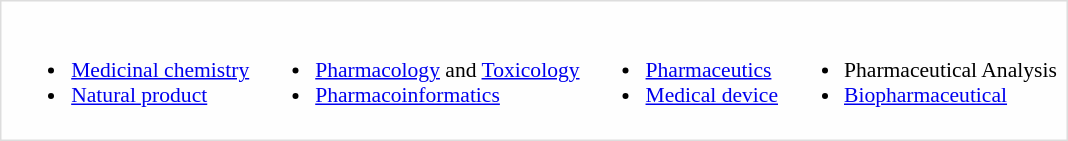<table style="border:1px solid #ddd; background:#fefefe; padding:3px; margin:0; margin:auto;">
<tr style="vertical-align:top; font-size:90%;">
<td><br><ul><li><a href='#'>Medicinal chemistry</a></li><li><a href='#'>Natural product</a></li></ul></td>
<td><br><ul><li><a href='#'>Pharmacology</a> and <a href='#'>Toxicology</a></li><li><a href='#'>Pharmacoinformatics</a></li></ul></td>
<td><br><ul><li><a href='#'>Pharmaceutics</a></li><li><a href='#'>Medical device</a></li></ul></td>
<td><br><ul><li>Pharmaceutical Analysis</li><li><a href='#'>Biopharmaceutical</a></li></ul></td>
</tr>
</table>
